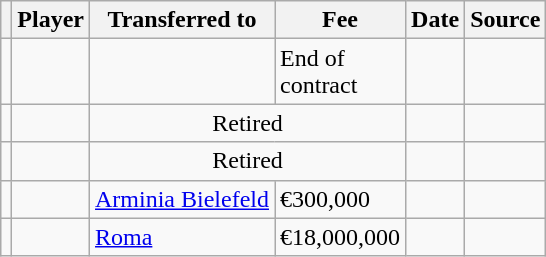<table class="wikitable plainrowheaders sortable">
<tr>
<th></th>
<th scope="col">Player</th>
<th>Transferred to</th>
<th style="width: 80px;">Fee</th>
<th scope="col">Date</th>
<th scope="col">Source</th>
</tr>
<tr>
<td align="center"></td>
<td></td>
<td></td>
<td>End of contract</td>
<td></td>
<td></td>
</tr>
<tr>
<td align="center"></td>
<td></td>
<td colspan="2" style="text-align: center;">Retired</td>
<td></td>
<td></td>
</tr>
<tr>
<td align="center"></td>
<td></td>
<td colspan="2" style="text-align: center;">Retired</td>
<td></td>
<td></td>
</tr>
<tr>
<td align="center"></td>
<td></td>
<td> <a href='#'>Arminia Bielefeld</a></td>
<td>€300,000</td>
<td></td>
<td></td>
</tr>
<tr>
<td align="center"></td>
<td></td>
<td> <a href='#'>Roma</a></td>
<td>€18,000,000</td>
<td></td>
<td></td>
</tr>
</table>
